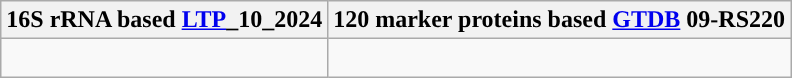<table class="wikitable">
<tr>
<th colspan=1>16S rRNA based <a href='#'>LTP</a>_10_2024</th>
<th colspan=1>120 marker proteins based <a href='#'>GTDB</a> 09-RS220</th>
</tr>
<tr>
<td style="vertical-align:top"><br></td>
<td><br></td>
</tr>
</table>
